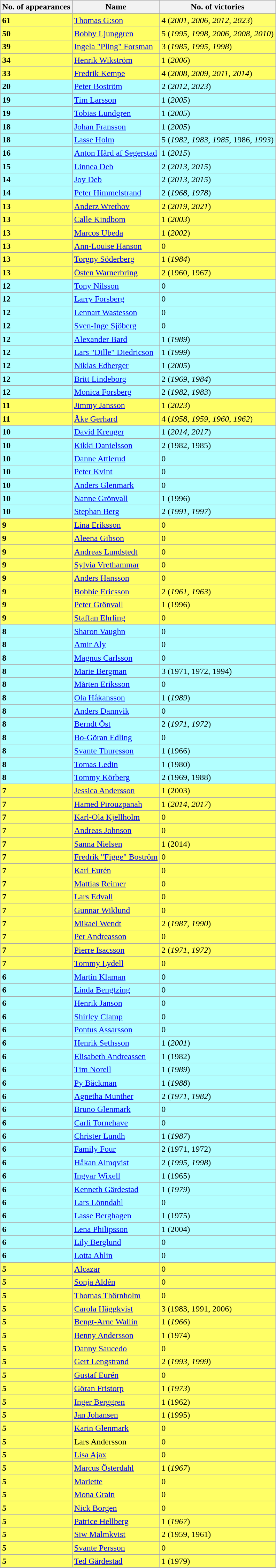<table class="wikitable sortable">
<tr style="background:#efefef;">
<th>No. of appearances</th>
<th>Name</th>
<th>No. of victories</th>
</tr>
<tr style="background:#ff6;">
<td><strong>61</strong></td>
<td><a href='#'>Thomas G:son</a></td>
<td>4 (<em>2001</em>, <em>2006</em>, <em>2012</em>, <em>2023</em>)</td>
</tr>
<tr style="background:#ff6;">
<td><strong>50</strong></td>
<td><a href='#'>Bobby Ljunggren</a></td>
<td>5 (<em>1995</em>, <em>1998</em>, <em>2006</em>, <em>2008</em>, <em>2010</em>)</td>
</tr>
<tr style="background:#ff6;">
<td><strong>39</strong></td>
<td><a href='#'>Ingela "Pling" Forsman</a></td>
<td>3 (<em>1985</em>, <em>1995</em>, <em>1998</em>)</td>
</tr>
<tr style="background:#ff6;">
<td><strong>34</strong></td>
<td><a href='#'>Henrik Wikström</a></td>
<td>1 (<em>2006</em>)</td>
</tr>
<tr style="background:#ff6;">
<td><strong>33</strong></td>
<td><a href='#'>Fredrik Kempe</a></td>
<td>4 (<em>2008</em>, <em>2009</em>, <em>2011</em>, <em>2014</em>)</td>
</tr>
<tr style="background:#b2ffff;">
<td><strong>20</strong></td>
<td><a href='#'>Peter Boström</a></td>
<td>2 (<em>2012</em>, <em>2023</em>)</td>
</tr>
<tr style="background:#b2ffff;">
<td><strong>19</strong></td>
<td><a href='#'>Tim Larsson</a></td>
<td>1 (<em>2005</em>)</td>
</tr>
<tr style="background:#b2ffff;">
<td><strong>19</strong></td>
<td><a href='#'>Tobias Lundgren</a></td>
<td>1 (<em>2005</em>)</td>
</tr>
<tr style="background:#b2ffff;">
<td><strong>18</strong></td>
<td><a href='#'>Johan Fransson</a></td>
<td>1 (<em>2005</em>)</td>
</tr>
<tr style="background:#b2ffff;">
<td><strong>18</strong></td>
<td><a href='#'>Lasse Holm</a></td>
<td>5 (<em>1982</em>, <em>1983</em>, <em>1985</em>, 1986, <em>1993</em>)</td>
</tr>
<tr style="background:#b2ffff;">
<td><strong>16</strong></td>
<td><a href='#'>Anton Hård af Segerstad</a></td>
<td>1 (<em>2015</em>)</td>
</tr>
<tr style="background:#b2ffff;">
<td><strong>15</strong></td>
<td><a href='#'>Linnea Deb</a></td>
<td>2 (<em>2013</em>, <em>2015</em>)</td>
</tr>
<tr style="background:#b2ffff;">
<td><strong>14</strong></td>
<td><a href='#'>Joy Deb</a></td>
<td>2 (<em>2013</em>, <em>2015</em>)</td>
</tr>
<tr style="background:#b2ffff;">
<td><strong>14</strong></td>
<td><a href='#'>Peter Himmelstrand</a></td>
<td>2 (<em>1968</em>, <em>1978</em>)</td>
</tr>
<tr style="background:#ff6;">
<td><strong>13</strong></td>
<td><a href='#'>Anderz Wrethov</a></td>
<td>2 (<em>2019</em>, <em>2021</em>)</td>
</tr>
<tr style="background:#ff6;">
<td><strong>13</strong></td>
<td><a href='#'>Calle Kindbom</a></td>
<td>1 (<em>2003</em>)</td>
</tr>
<tr style="background:#ff6;">
<td><strong>13</strong></td>
<td><a href='#'>Marcos Ubeda</a></td>
<td>1 (<em>2002</em>)</td>
</tr>
<tr style="background:#ff6;">
<td><strong>13</strong></td>
<td><a href='#'>Ann-Louise Hanson</a></td>
<td>0</td>
</tr>
<tr style="background:#ff6;">
<td><strong>13</strong></td>
<td><a href='#'>Torgny Söderberg</a></td>
<td>1 (<em>1984</em>)</td>
</tr>
<tr style="background:#ff6;">
<td><strong>13</strong></td>
<td><a href='#'>Östen Warnerbring</a></td>
<td>2 (1960, 1967)</td>
</tr>
<tr style="background:#b2ffff;">
<td><strong>12</strong></td>
<td><a href='#'>Tony Nilsson</a></td>
<td>0</td>
</tr>
<tr style="background:#b2ffff;">
<td><strong>12</strong></td>
<td><a href='#'>Larry Forsberg</a></td>
<td>0</td>
</tr>
<tr style="background:#b2ffff;">
<td><strong>12</strong></td>
<td><a href='#'>Lennart Wastesson</a></td>
<td>0</td>
</tr>
<tr style="background:#b2ffff;">
<td><strong>12</strong></td>
<td><a href='#'>Sven-Inge Sjöberg</a></td>
<td>0</td>
</tr>
<tr style="background:#b2ffff;">
<td><strong>12</strong></td>
<td><a href='#'>Alexander Bard</a></td>
<td>1 (<em>1989</em>)</td>
</tr>
<tr style="background:#b2ffff;">
<td><strong>12</strong></td>
<td><a href='#'>Lars "Dille" Diedricson</a></td>
<td>1 (<em>1999</em>)</td>
</tr>
<tr style="background:#b2ffff;">
<td><strong>12</strong></td>
<td><a href='#'>Niklas Edberger</a></td>
<td>1 (<em>2005</em>)</td>
</tr>
<tr style="background:#b2ffff;">
<td><strong>12</strong></td>
<td><a href='#'>Britt Lindeborg</a></td>
<td>2 (<em>1969</em>, <em>1984</em>)</td>
</tr>
<tr style="background:#b2ffff;">
<td><strong>12</strong></td>
<td><a href='#'>Monica Forsberg</a></td>
<td>2 (<em>1982</em>, <em>1983</em>)</td>
</tr>
<tr style="background:#ff6;">
<td><strong>11</strong></td>
<td><a href='#'>Jimmy Jansson</a></td>
<td>1 (<em>2023</em>)</td>
</tr>
<tr style="background:#ff6;">
<td><strong>11</strong></td>
<td><a href='#'>Åke Gerhard</a></td>
<td>4 (<em>1958</em>, <em>1959</em>, <em>1960</em>, <em>1962</em>)</td>
</tr>
<tr style="background:#b2ffff;">
<td><strong>10</strong></td>
<td><a href='#'>David Kreuger</a></td>
<td>1 (<em>2014</em>, <em>2017</em>)</td>
</tr>
<tr style="background:#b2ffff;">
<td><strong>10</strong></td>
<td><a href='#'>Kikki Danielsson</a></td>
<td>2 (1982, 1985)</td>
</tr>
<tr style="background:#b2ffff;">
<td><strong>10</strong></td>
<td><a href='#'>Danne Attlerud</a></td>
<td>0</td>
</tr>
<tr style="background:#b2ffff;">
<td><strong>10</strong></td>
<td><a href='#'>Peter Kvint</a></td>
<td>0</td>
</tr>
<tr style="background:#b2ffff;">
<td><strong>10</strong></td>
<td><a href='#'>Anders Glenmark</a></td>
<td>0</td>
</tr>
<tr style="background:#b2ffff;">
<td><strong>10</strong></td>
<td><a href='#'>Nanne Grönvall</a></td>
<td>1 (1996)</td>
</tr>
<tr style="background:#b2ffff;">
<td><strong>10</strong></td>
<td><a href='#'>Stephan Berg</a></td>
<td>2 (<em>1991</em>, <em>1997</em>)</td>
</tr>
<tr style="background:#ff6;">
<td><strong>9</strong></td>
<td><a href='#'>Lina Eriksson</a></td>
<td>0</td>
</tr>
<tr style="background:#ff6;">
<td><strong>9</strong></td>
<td><a href='#'>Aleena Gibson</a></td>
<td>0</td>
</tr>
<tr style="background:#ff6;">
<td><strong>9</strong></td>
<td><a href='#'>Andreas Lundstedt</a></td>
<td>0</td>
</tr>
<tr style="background:#ff6;">
<td><strong>9</strong></td>
<td><a href='#'>Sylvia Vrethammar</a></td>
<td>0</td>
</tr>
<tr style="background:#ff6;">
<td><strong>9</strong></td>
<td><a href='#'>Anders Hansson</a></td>
<td>0</td>
</tr>
<tr style="background:#ff6;">
<td><strong>9</strong></td>
<td><a href='#'>Bobbie Ericsson</a></td>
<td>2 (<em>1961</em>, <em>1963</em>)</td>
</tr>
<tr style="background:#ff6;">
<td><strong>9</strong></td>
<td><a href='#'>Peter Grönvall</a></td>
<td>1 (1996)</td>
</tr>
<tr style="background:#ff6;">
<td><strong>9</strong></td>
<td><a href='#'>Staffan Ehrling</a></td>
<td>0</td>
</tr>
<tr style="background:#b2ffff;">
<td><strong>8</strong></td>
<td><a href='#'>Sharon Vaughn</a></td>
<td>0</td>
</tr>
<tr style="background:#b2ffff;">
<td><strong>8</strong></td>
<td><a href='#'>Amir Aly</a></td>
<td>0</td>
</tr>
<tr style="background:#b2ffff;">
<td><strong>8</strong></td>
<td><a href='#'>Magnus Carlsson</a></td>
<td>0</td>
</tr>
<tr style="background:#b2ffff;">
<td><strong>8</strong></td>
<td><a href='#'>Marie Bergman</a></td>
<td>3 (1971, 1972, 1994)</td>
</tr>
<tr style="background:#b2ffff;">
<td><strong>8</strong></td>
<td><a href='#'>Mårten Eriksson</a></td>
<td>0</td>
</tr>
<tr style="background:#b2ffff;">
<td><strong>8</strong></td>
<td><a href='#'>Ola Håkansson</a></td>
<td>1 (<em>1989</em>)</td>
</tr>
<tr style="background:#b2ffff;">
<td><strong>8</strong></td>
<td><a href='#'>Anders Dannvik</a></td>
<td>0</td>
</tr>
<tr style="background:#b2ffff;">
<td><strong>8</strong></td>
<td><a href='#'>Berndt Öst</a></td>
<td>2 (<em>1971</em>, <em>1972</em>)</td>
</tr>
<tr style="background:#b2ffff;">
<td><strong>8</strong></td>
<td><a href='#'>Bo-Göran Edling</a></td>
<td>0</td>
</tr>
<tr style="background:#b2ffff;">
<td><strong>8</strong></td>
<td><a href='#'>Svante Thuresson</a></td>
<td>1 (1966)</td>
</tr>
<tr style="background:#b2ffff;">
<td><strong>8</strong></td>
<td><a href='#'>Tomas Ledin</a></td>
<td>1 (1980)</td>
</tr>
<tr style="background:#b2ffff;">
<td><strong>8</strong></td>
<td><a href='#'>Tommy Körberg</a></td>
<td>2 (1969, 1988)</td>
</tr>
<tr style="background:#ff6;">
<td><strong>7</strong></td>
<td><a href='#'>Jessica Andersson</a></td>
<td>1 (2003)</td>
</tr>
<tr style="background:#ff6;">
<td><strong>7</strong></td>
<td><a href='#'>Hamed Pirouzpanah</a></td>
<td>1 (<em>2014</em>, <em>2017</em>)</td>
</tr>
<tr style="background:#ff6;">
<td><strong>7</strong></td>
<td><a href='#'>Karl-Ola Kjellholm</a></td>
<td>0</td>
</tr>
<tr style="background:#ff6;">
<td><strong>7</strong></td>
<td><a href='#'>Andreas Johnson</a></td>
<td>0</td>
</tr>
<tr style="background:#ff6;">
<td><strong>7</strong></td>
<td><a href='#'>Sanna Nielsen</a></td>
<td>1 (2014)</td>
</tr>
<tr style="background:#ff6;">
<td><strong>7</strong></td>
<td><a href='#'>Fredrik "Figge" Boström</a></td>
<td>0</td>
</tr>
<tr style="background:#ff6;">
<td><strong>7</strong></td>
<td><a href='#'>Karl Eurén</a></td>
<td>0</td>
</tr>
<tr style="background:#ff6;">
<td><strong>7</strong></td>
<td><a href='#'>Mattias Reimer</a></td>
<td>0</td>
</tr>
<tr style="background:#ff6;">
<td><strong>7</strong></td>
<td><a href='#'>Lars Edvall</a></td>
<td>0</td>
</tr>
<tr style="background:#ff6;">
<td><strong>7</strong></td>
<td><a href='#'>Gunnar Wiklund</a></td>
<td>0</td>
</tr>
<tr style="background:#ff6;">
<td><strong>7</strong></td>
<td><a href='#'>Mikael Wendt</a></td>
<td>2 (<em>1987</em>, <em>1990</em>)</td>
</tr>
<tr style="background:#ff6;">
<td><strong>7</strong></td>
<td><a href='#'>Per Andreasson</a></td>
<td>0</td>
</tr>
<tr style="background:#ff6;">
<td><strong>7</strong></td>
<td><a href='#'>Pierre Isacsson</a></td>
<td>2 (<em>1971</em>, <em>1972</em>)</td>
</tr>
<tr style="background:#ff6;">
<td><strong>7</strong></td>
<td><a href='#'>Tommy Lydell</a></td>
<td>0</td>
</tr>
<tr style="background:#b2ffff;">
<td><strong>6</strong></td>
<td><a href='#'>Martin Klaman</a></td>
<td>0</td>
</tr>
<tr style="background:#b2ffff;">
<td><strong>6</strong></td>
<td><a href='#'>Linda Bengtzing</a></td>
<td>0</td>
</tr>
<tr style="background:#b2ffff;">
<td><strong>6</strong></td>
<td><a href='#'>Henrik Janson</a></td>
<td>0</td>
</tr>
<tr style="background:#b2ffff;">
<td><strong>6</strong></td>
<td><a href='#'>Shirley Clamp</a></td>
<td>0</td>
</tr>
<tr style="background:#b2ffff;">
<td><strong>6</strong></td>
<td><a href='#'>Pontus Assarsson</a></td>
<td>0</td>
</tr>
<tr style="background:#b2ffff;">
<td><strong>6</strong></td>
<td><a href='#'>Henrik Sethsson</a></td>
<td>1 (<em>2001</em>)</td>
</tr>
<tr style="background:#b2ffff;">
<td><strong>6</strong></td>
<td><a href='#'>Elisabeth Andreassen</a></td>
<td>1 (1982)</td>
</tr>
<tr style="background:#b2ffff;">
<td><strong>6</strong></td>
<td><a href='#'>Tim Norell</a></td>
<td>1 (<em>1989</em>)</td>
</tr>
<tr style="background:#b2ffff;">
<td><strong>6</strong></td>
<td><a href='#'>Py Bäckman</a></td>
<td>1 (<em>1988</em>)</td>
</tr>
<tr style="background:#b2ffff;">
<td><strong>6</strong></td>
<td><a href='#'>Agnetha Munther</a></td>
<td>2 (<em>1971</em>, <em>1982</em>)</td>
</tr>
<tr style="background:#b2ffff;">
<td><strong>6</strong></td>
<td><a href='#'>Bruno Glenmark</a></td>
<td>0</td>
</tr>
<tr style="background:#b2ffff;">
<td><strong>6</strong></td>
<td><a href='#'>Carli Tornehave</a></td>
<td>0</td>
</tr>
<tr style="background:#b2ffff;">
<td><strong>6</strong></td>
<td><a href='#'>Christer Lundh</a></td>
<td>1 (<em>1987</em>)</td>
</tr>
<tr style="background:#b2ffff;">
<td><strong>6</strong></td>
<td><a href='#'>Family Four</a></td>
<td>2 (1971, 1972)</td>
</tr>
<tr style="background:#b2ffff;">
<td><strong>6</strong></td>
<td><a href='#'>Håkan Almqvist</a></td>
<td>2 (<em>1995</em>, <em>1998</em>)</td>
</tr>
<tr style="background:#b2ffff;">
<td><strong>6</strong></td>
<td><a href='#'>Ingvar Wixell</a></td>
<td>1 (1965)</td>
</tr>
<tr style="background:#b2ffff;">
<td><strong>6</strong></td>
<td><a href='#'>Kenneth Gärdestad</a></td>
<td>1 (<em>1979</em>)</td>
</tr>
<tr style="background:#b2ffff;">
<td><strong>6</strong></td>
<td><a href='#'>Lars Lönndahl</a></td>
<td>0</td>
</tr>
<tr style="background:#b2ffff;">
<td><strong>6</strong></td>
<td><a href='#'>Lasse Berghagen</a></td>
<td>1 (1975)</td>
</tr>
<tr style="background:#b2ffff;">
<td><strong>6</strong></td>
<td><a href='#'>Lena Philipsson</a></td>
<td>1 (2004)</td>
</tr>
<tr style="background:#b2ffff;">
<td><strong>6</strong></td>
<td><a href='#'>Lily Berglund</a></td>
<td>0</td>
</tr>
<tr style="background:#b2ffff;">
<td><strong>6</strong></td>
<td><a href='#'>Lotta Ahlin</a></td>
<td>0</td>
</tr>
<tr style="background:#ff6;">
<td><strong>5</strong></td>
<td><a href='#'>Alcazar</a></td>
<td>0</td>
</tr>
<tr style="background:#ff6;">
<td><strong>5</strong></td>
<td><a href='#'>Sonja Aldén</a></td>
<td>0</td>
</tr>
<tr style="background:#ff6;">
<td><strong>5</strong></td>
<td><a href='#'>Thomas Thörnholm</a></td>
<td>0</td>
</tr>
<tr style="background:#ff6;">
<td><strong>5</strong></td>
<td><a href='#'>Carola Häggkvist</a></td>
<td>3 (1983, 1991, 2006)</td>
</tr>
<tr style="background:#ff6;">
<td><strong>5</strong></td>
<td><a href='#'>Bengt-Arne Wallin</a></td>
<td>1 (<em>1966</em>)</td>
</tr>
<tr style="background:#ff6;">
<td><strong>5</strong></td>
<td><a href='#'>Benny Andersson</a></td>
<td>1 (1974)</td>
</tr>
<tr style="background:#ff6;">
<td><strong>5</strong></td>
<td><a href='#'>Danny Saucedo</a></td>
<td>0</td>
</tr>
<tr style="background:#ff6;">
<td><strong>5</strong></td>
<td><a href='#'>Gert Lengstrand</a></td>
<td>2 (<em>1993</em>, <em>1999</em>)</td>
</tr>
<tr style="background:#ff6;">
<td><strong>5</strong></td>
<td><a href='#'>Gustaf Eurén</a></td>
<td>0</td>
</tr>
<tr style="background:#ff6;">
<td><strong>5</strong></td>
<td><a href='#'>Göran Fristorp</a></td>
<td>1 (<em>1973</em>)</td>
</tr>
<tr style="background:#ff6;">
<td><strong>5</strong></td>
<td><a href='#'>Inger Berggren</a></td>
<td>1 (1962)</td>
</tr>
<tr style="background:#ff6;">
<td><strong>5</strong></td>
<td><a href='#'>Jan Johansen</a></td>
<td>1 (1995)</td>
</tr>
<tr style="background:#ff6;">
<td><strong>5</strong></td>
<td><a href='#'>Karin Glenmark</a></td>
<td>0</td>
</tr>
<tr style="background:#ff6;">
<td><strong>5</strong></td>
<td>Lars Andersson</td>
<td>0</td>
</tr>
<tr style="background:#ff6;">
<td><strong>5</strong></td>
<td><a href='#'>Lisa Ajax</a></td>
<td>0</td>
</tr>
<tr style="background:#ff6;">
<td><strong>5</strong></td>
<td><a href='#'>Marcus Österdahl</a></td>
<td>1 (<em>1967</em>)</td>
</tr>
<tr style="background:#ff6;">
<td><strong>5</strong></td>
<td><a href='#'>Mariette</a></td>
<td>0</td>
</tr>
<tr style="background:#ff6;">
<td><strong>5</strong></td>
<td><a href='#'>Mona Grain</a></td>
<td>0</td>
</tr>
<tr style="background:#ff6;">
<td><strong>5</strong></td>
<td><a href='#'>Nick Borgen</a></td>
<td>0</td>
</tr>
<tr style="background:#ff6;">
<td><strong>5</strong></td>
<td><a href='#'>Patrice Hellberg</a></td>
<td>1 (<em>1967</em>)</td>
</tr>
<tr style="background:#ff6;">
<td><strong>5</strong></td>
<td><a href='#'>Siw Malmkvist</a></td>
<td>2 (1959, 1961)</td>
</tr>
<tr style="background:#ff6;">
<td><strong>5</strong></td>
<td><a href='#'>Svante Persson</a></td>
<td>0</td>
</tr>
<tr style="background:#ff6;">
<td><strong>5</strong></td>
<td><a href='#'>Ted Gärdestad</a></td>
<td>1 (1979)</td>
</tr>
</table>
